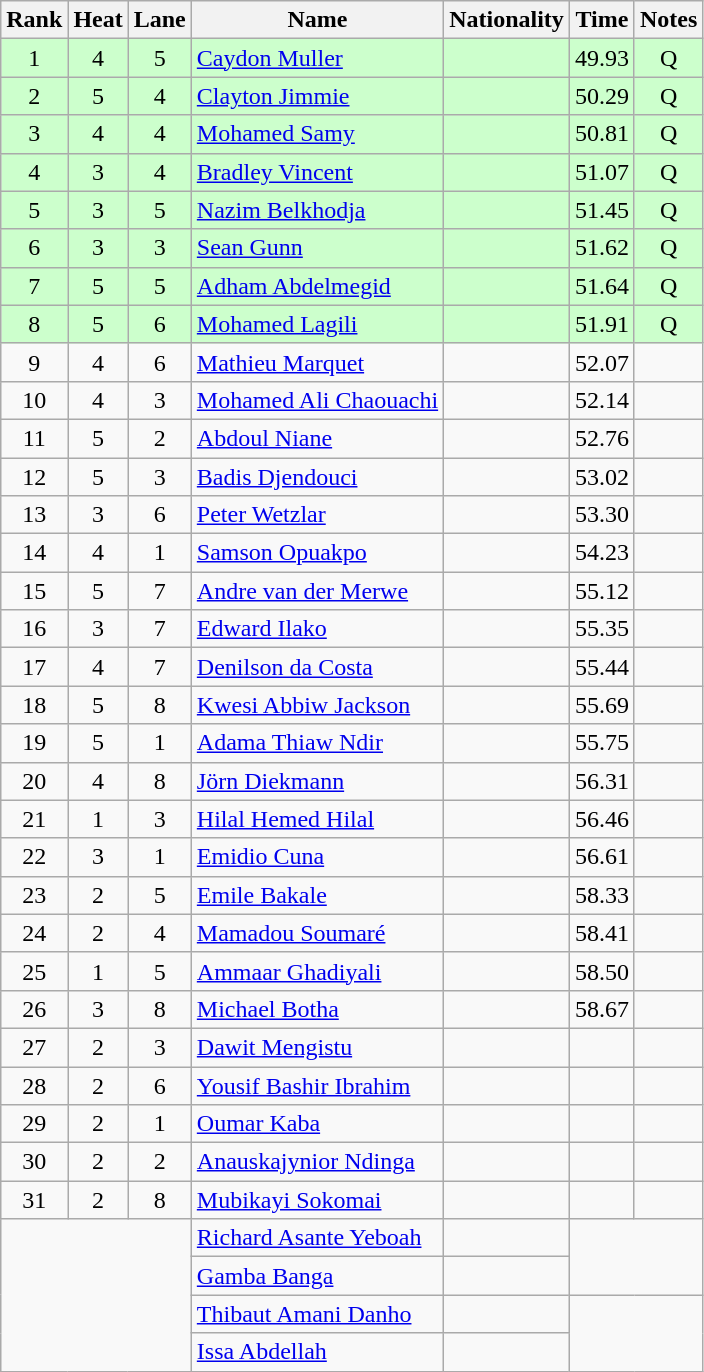<table class="wikitable sortable" style="text-align:center">
<tr>
<th>Rank</th>
<th>Heat</th>
<th>Lane</th>
<th>Name</th>
<th>Nationality</th>
<th>Time</th>
<th>Notes</th>
</tr>
<tr bgcolor=ccffcc>
<td>1</td>
<td>4</td>
<td>5</td>
<td align=left><a href='#'>Caydon Muller</a></td>
<td align=left></td>
<td>49.93</td>
<td>Q</td>
</tr>
<tr bgcolor=ccffcc>
<td>2</td>
<td>5</td>
<td>4</td>
<td align=left><a href='#'>Clayton Jimmie</a></td>
<td align=left></td>
<td>50.29</td>
<td>Q</td>
</tr>
<tr bgcolor=ccffcc>
<td>3</td>
<td>4</td>
<td>4</td>
<td align=left><a href='#'>Mohamed Samy</a></td>
<td align=left></td>
<td>50.81</td>
<td>Q</td>
</tr>
<tr bgcolor=ccffcc>
<td>4</td>
<td>3</td>
<td>4</td>
<td align=left><a href='#'>Bradley Vincent</a></td>
<td align=left></td>
<td>51.07</td>
<td>Q</td>
</tr>
<tr bgcolor=ccffcc>
<td>5</td>
<td>3</td>
<td>5</td>
<td align=left><a href='#'>Nazim Belkhodja</a></td>
<td align=left></td>
<td>51.45</td>
<td>Q</td>
</tr>
<tr bgcolor=ccffcc>
<td>6</td>
<td>3</td>
<td>3</td>
<td align=left><a href='#'>Sean Gunn</a></td>
<td align=left></td>
<td>51.62</td>
<td>Q</td>
</tr>
<tr bgcolor=ccffcc>
<td>7</td>
<td>5</td>
<td>5</td>
<td align=left><a href='#'>Adham Abdelmegid</a></td>
<td align=left></td>
<td>51.64</td>
<td>Q</td>
</tr>
<tr bgcolor=ccffcc>
<td>8</td>
<td>5</td>
<td>6</td>
<td align=left><a href='#'>Mohamed Lagili</a></td>
<td align=left></td>
<td>51.91</td>
<td>Q</td>
</tr>
<tr>
<td>9</td>
<td>4</td>
<td>6</td>
<td align=left><a href='#'>Mathieu Marquet</a></td>
<td align=left></td>
<td>52.07</td>
<td></td>
</tr>
<tr>
<td>10</td>
<td>4</td>
<td>3</td>
<td align=left><a href='#'>Mohamed Ali Chaouachi</a></td>
<td align=left></td>
<td>52.14</td>
<td></td>
</tr>
<tr>
<td>11</td>
<td>5</td>
<td>2</td>
<td align=left><a href='#'>Abdoul Niane</a></td>
<td align=left></td>
<td>52.76</td>
<td></td>
</tr>
<tr>
<td>12</td>
<td>5</td>
<td>3</td>
<td align=left><a href='#'>Badis Djendouci</a></td>
<td align=left></td>
<td>53.02</td>
<td></td>
</tr>
<tr>
<td>13</td>
<td>3</td>
<td>6</td>
<td align=left><a href='#'>Peter Wetzlar</a></td>
<td align=left></td>
<td>53.30</td>
<td></td>
</tr>
<tr>
<td>14</td>
<td>4</td>
<td>1</td>
<td align=left><a href='#'>Samson Opuakpo</a></td>
<td align=left></td>
<td>54.23</td>
<td></td>
</tr>
<tr>
<td>15</td>
<td>5</td>
<td>7</td>
<td align=left><a href='#'>Andre van der Merwe</a></td>
<td align=left></td>
<td>55.12</td>
<td></td>
</tr>
<tr>
<td>16</td>
<td>3</td>
<td>7</td>
<td align=left><a href='#'>Edward Ilako</a></td>
<td align=left></td>
<td>55.35</td>
<td></td>
</tr>
<tr>
<td>17</td>
<td>4</td>
<td>7</td>
<td align=left><a href='#'>Denilson da Costa</a></td>
<td align=left></td>
<td>55.44</td>
<td></td>
</tr>
<tr>
<td>18</td>
<td>5</td>
<td>8</td>
<td align=left><a href='#'>Kwesi Abbiw Jackson</a></td>
<td align=left></td>
<td>55.69</td>
<td></td>
</tr>
<tr>
<td>19</td>
<td>5</td>
<td>1</td>
<td align=left><a href='#'>Adama Thiaw Ndir</a></td>
<td align=left></td>
<td>55.75</td>
<td></td>
</tr>
<tr>
<td>20</td>
<td>4</td>
<td>8</td>
<td align=left><a href='#'>Jörn Diekmann</a></td>
<td align=left></td>
<td>56.31</td>
<td></td>
</tr>
<tr>
<td>21</td>
<td>1</td>
<td>3</td>
<td align=left><a href='#'>Hilal Hemed Hilal</a></td>
<td align=left></td>
<td>56.46</td>
<td></td>
</tr>
<tr>
<td>22</td>
<td>3</td>
<td>1</td>
<td align=left><a href='#'>Emidio Cuna</a></td>
<td align=left></td>
<td>56.61</td>
<td></td>
</tr>
<tr>
<td>23</td>
<td>2</td>
<td>5</td>
<td align=left><a href='#'>Emile Bakale</a></td>
<td align=left></td>
<td>58.33</td>
<td></td>
</tr>
<tr>
<td>24</td>
<td>2</td>
<td>4</td>
<td align=left><a href='#'>Mamadou Soumaré</a></td>
<td align=left></td>
<td>58.41</td>
<td></td>
</tr>
<tr>
<td>25</td>
<td>1</td>
<td>5</td>
<td align=left><a href='#'>Ammaar Ghadiyali</a></td>
<td align=left></td>
<td>58.50</td>
<td></td>
</tr>
<tr>
<td>26</td>
<td>3</td>
<td>8</td>
<td align=left><a href='#'>Michael Botha</a></td>
<td align=left></td>
<td>58.67</td>
<td></td>
</tr>
<tr>
<td>27</td>
<td>2</td>
<td>3</td>
<td align=left><a href='#'>Dawit Mengistu</a></td>
<td align=left></td>
<td></td>
<td></td>
</tr>
<tr>
<td>28</td>
<td>2</td>
<td>6</td>
<td align=left><a href='#'>Yousif Bashir Ibrahim</a></td>
<td align=left></td>
<td></td>
<td></td>
</tr>
<tr>
<td>29</td>
<td>2</td>
<td>1</td>
<td align=left><a href='#'>Oumar Kaba</a></td>
<td align=left></td>
<td></td>
<td></td>
</tr>
<tr>
<td>30</td>
<td>2</td>
<td>2</td>
<td align=left><a href='#'>Anauskajynior Ndinga</a></td>
<td align=left></td>
<td></td>
<td></td>
</tr>
<tr>
<td>31</td>
<td>2</td>
<td>8</td>
<td align=left><a href='#'>Mubikayi Sokomai</a></td>
<td align=left></td>
<td></td>
<td></td>
</tr>
<tr>
<td rowspan=4 colspan=3></td>
<td align=left><a href='#'>Richard Asante Yeboah</a></td>
<td align=left></td>
<td colspan=2 rowspan=2></td>
</tr>
<tr>
<td align=left><a href='#'>Gamba Banga</a></td>
<td align=left></td>
</tr>
<tr>
<td align=left><a href='#'>Thibaut Amani Danho</a></td>
<td align=left></td>
<td colspan=2 rowspan=2></td>
</tr>
<tr>
<td align=left><a href='#'>Issa Abdellah</a></td>
<td align=left></td>
</tr>
</table>
